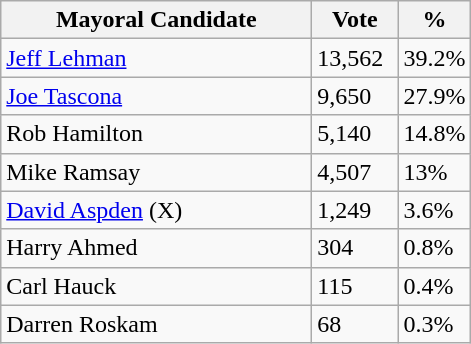<table class="wikitable">
<tr>
<th bgcolor="#DDDDFF" width="200px">Mayoral Candidate </th>
<th bgcolor="#DDDDFF" width="50px">Vote</th>
<th bgcolor="#DDDDFF" width="30px">%</th>
</tr>
<tr>
<td><a href='#'>Jeff Lehman</a></td>
<td>13,562</td>
<td>39.2%</td>
</tr>
<tr>
<td><a href='#'>Joe Tascona</a></td>
<td>9,650</td>
<td>27.9%</td>
</tr>
<tr>
<td>Rob Hamilton</td>
<td>5,140</td>
<td>14.8%</td>
</tr>
<tr>
<td>Mike Ramsay</td>
<td>4,507</td>
<td>13%</td>
</tr>
<tr>
<td><a href='#'>David Aspden</a> (X)</td>
<td>1,249</td>
<td>3.6%</td>
</tr>
<tr>
<td>Harry Ahmed</td>
<td>304</td>
<td>0.8%</td>
</tr>
<tr>
<td>Carl Hauck</td>
<td>115</td>
<td>0.4%</td>
</tr>
<tr>
<td>Darren Roskam</td>
<td>68</td>
<td>0.3%</td>
</tr>
</table>
